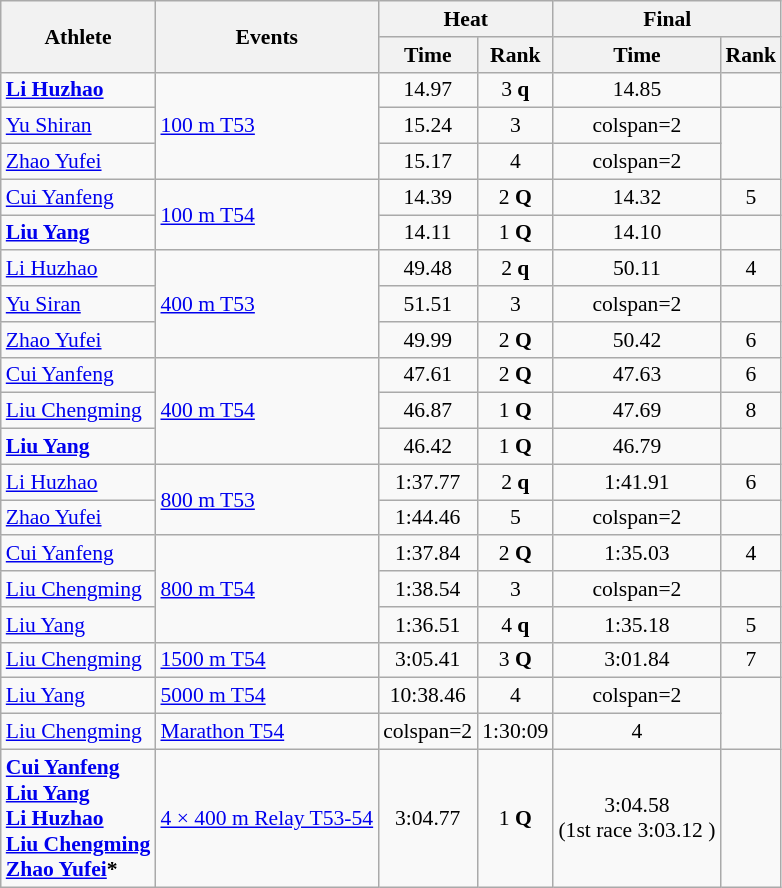<table class=wikitable style="text-align: center; font-size:90%">
<tr>
<th rowspan="2">Athlete</th>
<th rowspan="2">Events</th>
<th colspan="2">Heat</th>
<th colspan="2">Final</th>
</tr>
<tr>
<th>Time</th>
<th>Rank</th>
<th>Time</th>
<th>Rank</th>
</tr>
<tr>
<td align=left><strong><a href='#'>Li Huzhao</a></strong></td>
<td align=left rowspan=3><a href='#'>100 m T53</a></td>
<td>14.97</td>
<td>3 <strong>q</strong></td>
<td>14.85</td>
<td></td>
</tr>
<tr>
<td align=left><a href='#'>Yu Shiran</a></td>
<td>15.24</td>
<td>3</td>
<td>colspan=2 </td>
</tr>
<tr>
<td align=left><a href='#'>Zhao Yufei</a></td>
<td>15.17</td>
<td>4</td>
<td>colspan=2 </td>
</tr>
<tr>
<td align=left><a href='#'>Cui Yanfeng</a></td>
<td align=left rowspan=2><a href='#'>100 m T54</a></td>
<td>14.39</td>
<td>2 <strong>Q</strong></td>
<td>14.32</td>
<td>5</td>
</tr>
<tr>
<td align=left><strong><a href='#'>Liu Yang</a></strong></td>
<td>14.11</td>
<td>1 <strong>Q</strong></td>
<td>14.10</td>
<td></td>
</tr>
<tr>
<td align=left><a href='#'>Li Huzhao</a></td>
<td align=left rowspan=3><a href='#'>400 m T53</a></td>
<td>49.48</td>
<td>2 <strong>q</strong></td>
<td>50.11</td>
<td>4</td>
</tr>
<tr>
<td align=left><a href='#'>Yu Siran</a></td>
<td>51.51</td>
<td>3</td>
<td>colspan=2 </td>
</tr>
<tr>
<td align=left><a href='#'>Zhao Yufei</a></td>
<td>49.99</td>
<td>2 <strong>Q</strong></td>
<td>50.42</td>
<td>6</td>
</tr>
<tr>
<td align=left><a href='#'>Cui Yanfeng</a></td>
<td align=left rowspan=3><a href='#'>400 m T54</a></td>
<td>47.61</td>
<td>2 <strong>Q</strong></td>
<td>47.63</td>
<td>6</td>
</tr>
<tr>
<td align=left><a href='#'>Liu Chengming</a></td>
<td>46.87</td>
<td>1 <strong>Q</strong></td>
<td>47.69</td>
<td>8</td>
</tr>
<tr>
<td align=left><strong><a href='#'>Liu Yang</a></strong></td>
<td>46.42</td>
<td>1 <strong>Q</strong></td>
<td>46.79</td>
<td></td>
</tr>
<tr>
<td align=left><a href='#'>Li Huzhao</a></td>
<td align=left rowspan=2><a href='#'>800 m T53</a></td>
<td>1:37.77</td>
<td>2 <strong>q</strong></td>
<td>1:41.91</td>
<td>6</td>
</tr>
<tr>
<td align=left><a href='#'>Zhao Yufei</a></td>
<td>1:44.46</td>
<td>5</td>
<td>colspan=2 </td>
</tr>
<tr>
<td align=left><a href='#'>Cui Yanfeng</a></td>
<td align=left rowspan=3><a href='#'>800 m T54</a></td>
<td>1:37.84</td>
<td>2 <strong>Q</strong></td>
<td>1:35.03</td>
<td>4</td>
</tr>
<tr>
<td align=left><a href='#'>Liu Chengming</a></td>
<td>1:38.54</td>
<td>3</td>
<td>colspan=2 </td>
</tr>
<tr>
<td align=left><a href='#'>Liu Yang</a></td>
<td>1:36.51</td>
<td>4 <strong>q</strong></td>
<td>1:35.18</td>
<td>5</td>
</tr>
<tr>
<td align=left><a href='#'>Liu Chengming</a></td>
<td align=left><a href='#'>1500 m T54</a></td>
<td>3:05.41</td>
<td>3 <strong>Q</strong></td>
<td>3:01.84</td>
<td>7</td>
</tr>
<tr>
<td align=left><a href='#'>Liu Yang</a></td>
<td align=left><a href='#'>5000 m T54</a></td>
<td>10:38.46</td>
<td>4</td>
<td>colspan=2 </td>
</tr>
<tr>
<td align=left><a href='#'>Liu Chengming</a></td>
<td align=left><a href='#'>Marathon T54</a></td>
<td>colspan=2 </td>
<td>1:30:09</td>
<td>4</td>
</tr>
<tr>
<td align=left><strong><a href='#'>Cui Yanfeng</a><br><a href='#'>Liu Yang</a><br><a href='#'>Li Huzhao</a><br><a href='#'>Liu Chengming</a><br><a href='#'>Zhao Yufei</a>*</strong></td>
<td align=left><a href='#'>4 × 400 m Relay T53-54</a></td>
<td>3:04.77 </td>
<td>1 <strong>Q</strong></td>
<td>3:04.58<br>(1st race 3:03.12 )</td>
<td></td>
</tr>
</table>
